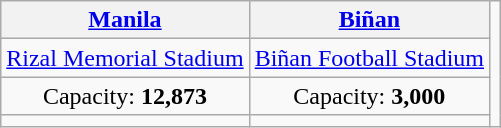<table class="wikitable" style="text-align:center">
<tr>
<th><a href='#'>Manila</a></th>
<th><a href='#'>Biñan</a></th>
<td rowspan=4></td>
</tr>
<tr>
<td><a href='#'>Rizal Memorial Stadium</a></td>
<td><a href='#'>Biñan Football Stadium</a></td>
</tr>
<tr>
<td>Capacity: <strong>12,873</strong></td>
<td>Capacity: <strong>3,000</strong></td>
</tr>
<tr>
<td></td>
<td></td>
</tr>
</table>
